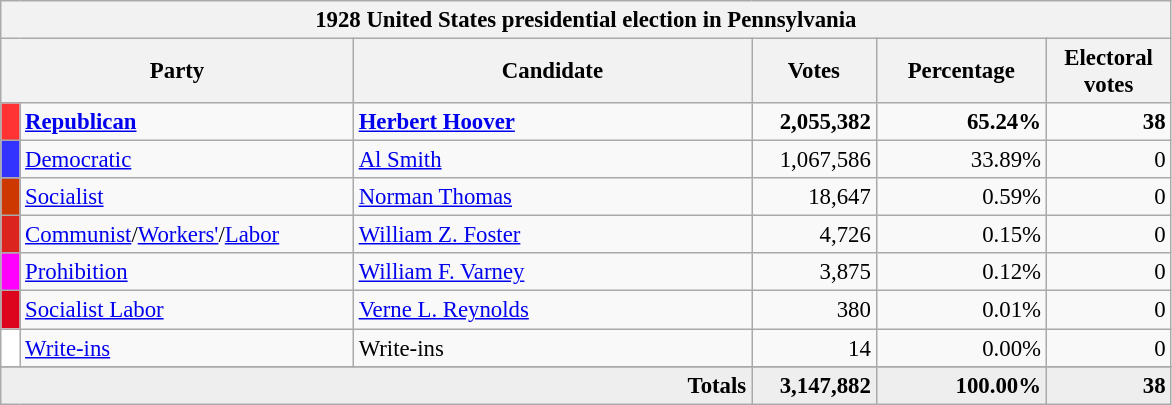<table class="wikitable" style="font-size: 95%;">
<tr>
<th colspan="6">1928 United States presidential election in Pennsylvania</th>
</tr>
<tr>
<th colspan="2" style="width: 15em">Party</th>
<th style="width: 17em">Candidate</th>
<th style="width: 5em">Votes</th>
<th style="width: 7em">Percentage</th>
<th style="width: 5em">Electoral votes</th>
</tr>
<tr>
<th style="background-color:#FF3333; width: 3px"></th>
<td style="width: 130px"><strong><a href='#'>Republican</a></strong></td>
<td><strong><a href='#'>Herbert Hoover</a></strong></td>
<td align="right"><strong>2,055,382</strong></td>
<td align="right"><strong>65.24%</strong></td>
<td align="right"><strong>38</strong></td>
</tr>
<tr>
<th style="background-color:#3333FF; width: 3px"></th>
<td style="width: 130px"><a href='#'>Democratic</a></td>
<td><a href='#'>Al Smith</a></td>
<td align="right">1,067,586</td>
<td align="right">33.89%</td>
<td align="right">0</td>
</tr>
<tr>
<th style="background-color:#CD3700; width: 3px"></th>
<td style="width: 130px"><a href='#'>Socialist</a></td>
<td><a href='#'>Norman Thomas</a></td>
<td align="right">18,647</td>
<td align="right">0.59%</td>
<td align="right">0</td>
</tr>
<tr>
<th style="background-color:#DC241F; width: 3px"></th>
<td style="width: 130px"><a href='#'>Communist</a>/<a href='#'>Workers'</a>/<a href='#'>Labor</a></td>
<td><a href='#'>William Z. Foster</a></td>
<td align="right">4,726</td>
<td align="right">0.15%</td>
<td align="right">0</td>
</tr>
<tr>
<th style="background-color:#FF00FF; width: 3px"></th>
<td style="width: 130px"><a href='#'>Prohibition</a></td>
<td><a href='#'>William F. Varney</a></td>
<td align="right">3,875</td>
<td align="right">0.12%</td>
<td align="right">0</td>
</tr>
<tr>
<th style="background-color:#DD051D; width: 3px"></th>
<td style="width: 130px"><a href='#'>Socialist Labor</a></td>
<td><a href='#'>Verne L. Reynolds</a></td>
<td align="right">380</td>
<td align="right">0.01%</td>
<td align="right">0</td>
</tr>
<tr>
<th style="background-color:#FFFFFF; width: 3px"></th>
<td style="width: 130px"><a href='#'>Write-ins</a></td>
<td>Write-ins</td>
<td align="right">14</td>
<td align="right">0.00%</td>
<td align="right">0</td>
</tr>
<tr>
</tr>
<tr bgcolor="#EEEEEE">
<td colspan="3" align="right"><strong>Totals</strong></td>
<td align="right"><strong>3,147,882</strong></td>
<td align="right"><strong>100.00%</strong></td>
<td align="right"><strong>38</strong></td>
</tr>
</table>
